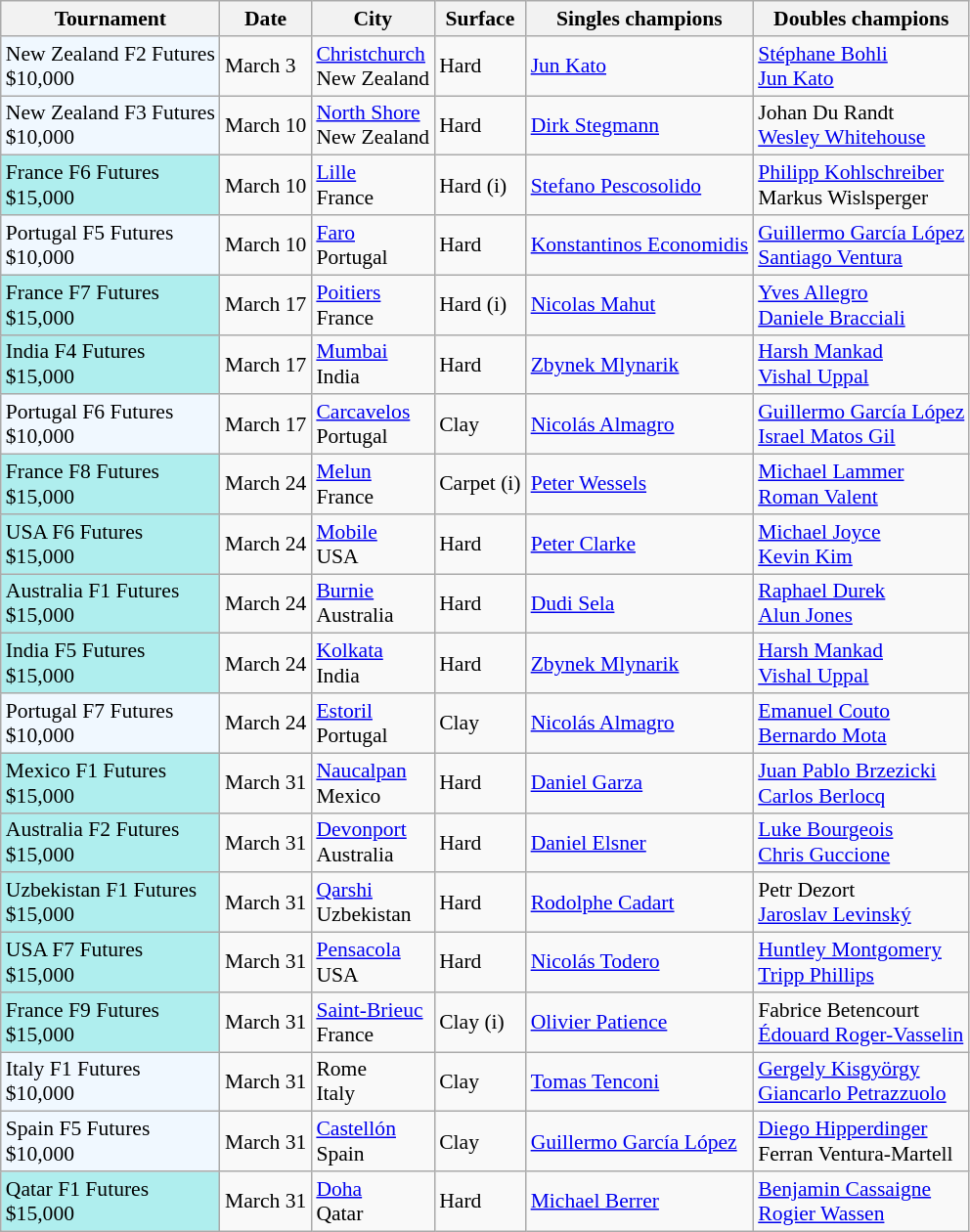<table class="sortable wikitable" style="font-size:90%">
<tr>
<th>Tournament</th>
<th>Date</th>
<th>City</th>
<th>Surface</th>
<th>Singles champions</th>
<th>Doubles champions</th>
</tr>
<tr>
<td style="background:#f0f8ff;">New Zealand F2 Futures<br>$10,000</td>
<td>March 3</td>
<td><a href='#'>Christchurch</a><br>New Zealand</td>
<td>Hard</td>
<td> <a href='#'>Jun Kato</a></td>
<td> <a href='#'>Stéphane Bohli</a> <br> <a href='#'>Jun Kato</a></td>
</tr>
<tr>
<td style="background:#f0f8ff;">New Zealand F3 Futures<br>$10,000</td>
<td>March 10</td>
<td><a href='#'>North Shore</a><br>New Zealand</td>
<td>Hard</td>
<td> <a href='#'>Dirk Stegmann</a></td>
<td> Johan Du Randt <br> <a href='#'>Wesley Whitehouse</a></td>
</tr>
<tr>
<td style="background:#afeeee;">France F6 Futures<br>$15,000</td>
<td>March 10</td>
<td><a href='#'>Lille</a><br>France</td>
<td>Hard (i)</td>
<td> <a href='#'>Stefano Pescosolido</a></td>
<td> <a href='#'>Philipp Kohlschreiber</a> <br> Markus Wislsperger</td>
</tr>
<tr>
<td style="background:#f0f8ff;">Portugal F5 Futures<br>$10,000</td>
<td>March 10</td>
<td><a href='#'>Faro</a><br>Portugal</td>
<td>Hard</td>
<td> <a href='#'>Konstantinos Economidis</a></td>
<td> <a href='#'>Guillermo García López</a> <br> <a href='#'>Santiago Ventura</a></td>
</tr>
<tr>
<td style="background:#afeeee;">France F7 Futures<br>$15,000</td>
<td>March 17</td>
<td><a href='#'>Poitiers</a><br>France</td>
<td>Hard (i)</td>
<td> <a href='#'>Nicolas Mahut</a></td>
<td> <a href='#'>Yves Allegro</a> <br> <a href='#'>Daniele Bracciali</a></td>
</tr>
<tr>
<td style="background:#afeeee;">India F4 Futures<br>$15,000</td>
<td>March 17</td>
<td><a href='#'>Mumbai</a><br>India</td>
<td>Hard</td>
<td> <a href='#'>Zbynek Mlynarik</a></td>
<td> <a href='#'>Harsh Mankad</a> <br> <a href='#'>Vishal Uppal</a></td>
</tr>
<tr>
<td style="background:#f0f8ff;">Portugal F6 Futures<br>$10,000</td>
<td>March 17</td>
<td><a href='#'>Carcavelos</a><br>Portugal</td>
<td>Clay</td>
<td> <a href='#'>Nicolás Almagro</a></td>
<td> <a href='#'>Guillermo García López</a> <br> <a href='#'>Israel Matos Gil</a></td>
</tr>
<tr>
<td style="background:#afeeee;">France F8 Futures<br>$15,000</td>
<td>March 24</td>
<td><a href='#'>Melun</a><br>France</td>
<td>Carpet (i)</td>
<td> <a href='#'>Peter Wessels</a></td>
<td> <a href='#'>Michael Lammer</a> <br> <a href='#'>Roman Valent</a></td>
</tr>
<tr>
<td style="background:#afeeee;">USA F6 Futures<br>$15,000</td>
<td>March 24</td>
<td><a href='#'>Mobile</a><br>USA</td>
<td>Hard</td>
<td> <a href='#'>Peter Clarke</a></td>
<td> <a href='#'>Michael Joyce</a> <br> <a href='#'>Kevin Kim</a></td>
</tr>
<tr>
<td style="background:#afeeee;">Australia F1 Futures<br>$15,000</td>
<td>March 24</td>
<td><a href='#'>Burnie</a><br>Australia</td>
<td>Hard</td>
<td> <a href='#'>Dudi Sela</a></td>
<td> <a href='#'>Raphael Durek</a> <br> <a href='#'>Alun Jones</a></td>
</tr>
<tr>
<td style="background:#afeeee;">India F5 Futures<br>$15,000</td>
<td>March 24</td>
<td><a href='#'>Kolkata</a><br>India</td>
<td>Hard</td>
<td> <a href='#'>Zbynek Mlynarik</a></td>
<td> <a href='#'>Harsh Mankad</a> <br> <a href='#'>Vishal Uppal</a></td>
</tr>
<tr>
<td style="background:#f0f8ff;">Portugal F7 Futures<br>$10,000</td>
<td>March 24</td>
<td><a href='#'>Estoril</a><br>Portugal</td>
<td>Clay</td>
<td> <a href='#'>Nicolás Almagro</a></td>
<td> <a href='#'>Emanuel Couto</a> <br> <a href='#'>Bernardo Mota</a></td>
</tr>
<tr>
<td style="background:#afeeee;">Mexico F1 Futures<br>$15,000</td>
<td>March 31</td>
<td><a href='#'>Naucalpan</a><br>Mexico</td>
<td>Hard</td>
<td> <a href='#'>Daniel Garza</a></td>
<td> <a href='#'>Juan Pablo Brzezicki</a> <br> <a href='#'>Carlos Berlocq</a></td>
</tr>
<tr>
<td style="background:#afeeee;">Australia F2 Futures<br>$15,000</td>
<td>March 31</td>
<td><a href='#'>Devonport</a><br>Australia</td>
<td>Hard</td>
<td> <a href='#'>Daniel Elsner</a></td>
<td> <a href='#'>Luke Bourgeois</a> <br> <a href='#'>Chris Guccione</a></td>
</tr>
<tr>
<td style="background:#afeeee;">Uzbekistan F1 Futures<br>$15,000</td>
<td>March 31</td>
<td><a href='#'>Qarshi</a><br>Uzbekistan</td>
<td>Hard</td>
<td> <a href='#'>Rodolphe Cadart</a></td>
<td> Petr Dezort <br> <a href='#'>Jaroslav Levinský</a></td>
</tr>
<tr>
<td style="background:#afeeee;">USA F7 Futures<br>$15,000</td>
<td>March 31</td>
<td><a href='#'>Pensacola</a><br>USA</td>
<td>Hard</td>
<td> <a href='#'>Nicolás Todero</a></td>
<td> <a href='#'>Huntley Montgomery</a> <br> <a href='#'>Tripp Phillips</a></td>
</tr>
<tr>
<td style="background:#afeeee;">France F9 Futures<br>$15,000</td>
<td>March 31</td>
<td><a href='#'>Saint-Brieuc</a><br>France</td>
<td>Clay (i)</td>
<td> <a href='#'>Olivier Patience</a></td>
<td> Fabrice Betencourt <br> <a href='#'>Édouard Roger-Vasselin</a></td>
</tr>
<tr>
<td style="background:#f0f8ff;">Italy F1 Futures<br>$10,000</td>
<td>March 31</td>
<td>Rome<br>Italy</td>
<td>Clay</td>
<td> <a href='#'>Tomas Tenconi</a></td>
<td> <a href='#'>Gergely Kisgyörgy</a> <br> <a href='#'>Giancarlo Petrazzuolo</a></td>
</tr>
<tr>
<td style="background:#f0f8ff;">Spain F5 Futures<br>$10,000</td>
<td>March 31</td>
<td><a href='#'>Castellón</a><br>Spain</td>
<td>Clay</td>
<td> <a href='#'>Guillermo García López</a></td>
<td> <a href='#'>Diego Hipperdinger</a> <br> Ferran Ventura-Martell</td>
</tr>
<tr>
<td style="background:#afeeee;">Qatar F1 Futures<br>$15,000</td>
<td>March 31</td>
<td><a href='#'>Doha</a><br>Qatar</td>
<td>Hard</td>
<td> <a href='#'>Michael Berrer</a></td>
<td> <a href='#'>Benjamin Cassaigne</a> <br> <a href='#'>Rogier Wassen</a></td>
</tr>
</table>
